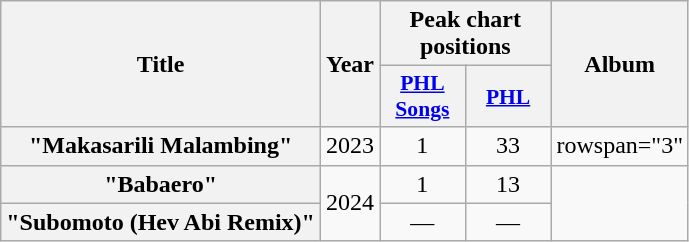<table class="wikitable plainrowheaders" style="text-align:center;">
<tr>
<th scope="col" rowspan="2">Title</th>
<th scope="col" rowspan="2">Year</th>
<th scope="col" colspan="2">Peak chart positions</th>
<th scope="col" rowspan="2">Album</th>
</tr>
<tr>
<th scope="col" style="font-size:90%; width:3.5em"><a href='#'>PHL Songs</a><br></th>
<th scope="col" style="font-size:90%; width:3.5em"><a href='#'>PHL</a><br></th>
</tr>
<tr>
<th scope="row">"Makasarili Malambing" </th>
<td>2023</td>
<td>1</td>
<td>33</td>
<td>rowspan="3" </td>
</tr>
<tr>
<th scope="row">"Babaero" </th>
<td rowspan="2">2024</td>
<td>1</td>
<td>13</td>
</tr>
<tr>
<th scope="row">"Subomoto (Hev Abi Remix)" </th>
<td>—</td>
<td>—</td>
</tr>
</table>
